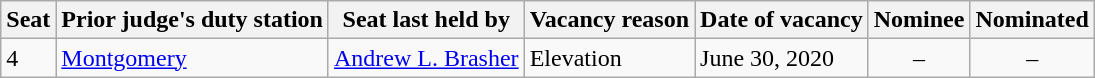<table class="wikitable">
<tr>
<th>Seat</th>
<th>Prior judge's duty station</th>
<th>Seat last held by</th>
<th>Vacancy reason</th>
<th>Date of vacancy</th>
<th>Nominee</th>
<th>Nominated</th>
</tr>
<tr>
<td>4</td>
<td><a href='#'>Montgomery</a></td>
<td><a href='#'>Andrew L. Brasher</a></td>
<td>Elevation</td>
<td>June 30, 2020</td>
<td align=center>–</td>
<td align=center>–</td>
</tr>
</table>
